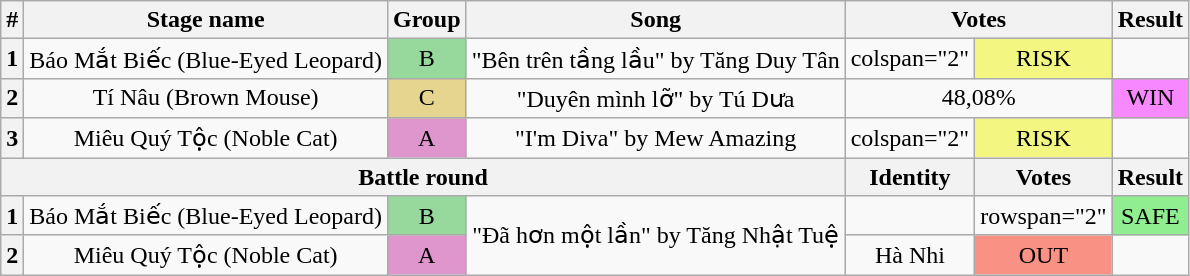<table class="wikitable plainrowheaders" style="text-align: center;">
<tr>
<th>#</th>
<th>Stage name</th>
<th>Group</th>
<th>Song</th>
<th colspan="2">Votes</th>
<th>Result</th>
</tr>
<tr>
<th>1</th>
<td>Báo Mắt Biếc (Blue-Eyed Leopard)</td>
<td bgcolor="#97D89D">B</td>
<td>"Bên trên tầng lầu" by Tăng Duy Tân</td>
<td>colspan="2" </td>
<td bgcolor="#F3F781">RISK</td>
</tr>
<tr>
<th>2</th>
<td>Tí Nâu (Brown Mouse)</td>
<td bgcolor="#E5D58E">C</td>
<td>"Duyên mình lỡ" by Tú Dưa</td>
<td colspan="2">48,08%</td>
<td bgcolor="#F888FD">WIN</td>
</tr>
<tr>
<th>3</th>
<td>Miêu Quý Tộc (Noble Cat)</td>
<td bgcolor="#DE96CD">A</td>
<td>"I'm Diva" by Mew Amazing</td>
<td>colspan="2" </td>
<td bgcolor="#F3F781">RISK</td>
</tr>
<tr>
<th colspan="4">Battle round</th>
<th>Identity</th>
<th>Votes</th>
<th>Result</th>
</tr>
<tr>
<th>1</th>
<td>Báo Mắt Biếc (Blue-Eyed Leopard)</td>
<td bgcolor="#97D89D">B</td>
<td rowspan="2">"Đã hơn một lần" by Tăng Nhật Tuệ</td>
<td></td>
<td>rowspan="2" </td>
<td bgcolor=lightgreen>SAFE</td>
</tr>
<tr>
<th>2</th>
<td>Miêu Quý Tộc (Noble Cat)</td>
<td bgcolor="#DE96CD">A</td>
<td>Hà Nhi</td>
<td bgcolor="#F99185">OUT</td>
</tr>
</table>
